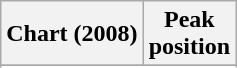<table class="wikitable sortable">
<tr>
<th>Chart (2008)</th>
<th style="text-align:center;">Peak<br>position</th>
</tr>
<tr>
</tr>
<tr>
</tr>
<tr>
</tr>
</table>
